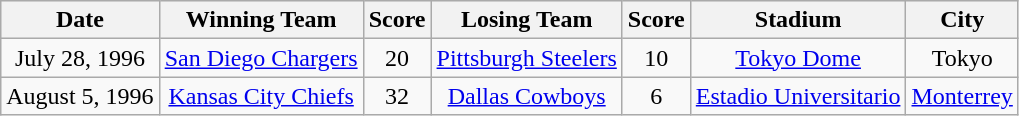<table class="wikitable sortable" style="text-align:center">
<tr bgcolor="#efefef">
<th>Date</th>
<th>Winning Team</th>
<th>Score</th>
<th>Losing Team</th>
<th>Score</th>
<th>Stadium</th>
<th>City</th>
</tr>
<tr>
<td>July 28, 1996</td>
<td><a href='#'>San Diego Chargers</a></td>
<td>20</td>
<td><a href='#'>Pittsburgh Steelers</a></td>
<td>10</td>
<td><a href='#'>Tokyo Dome</a></td>
<td> Tokyo</td>
</tr>
<tr>
<td>August 5, 1996</td>
<td><a href='#'>Kansas City Chiefs</a></td>
<td>32</td>
<td><a href='#'>Dallas Cowboys</a></td>
<td>6</td>
<td><a href='#'>Estadio Universitario</a></td>
<td> <a href='#'>Monterrey</a></td>
</tr>
</table>
